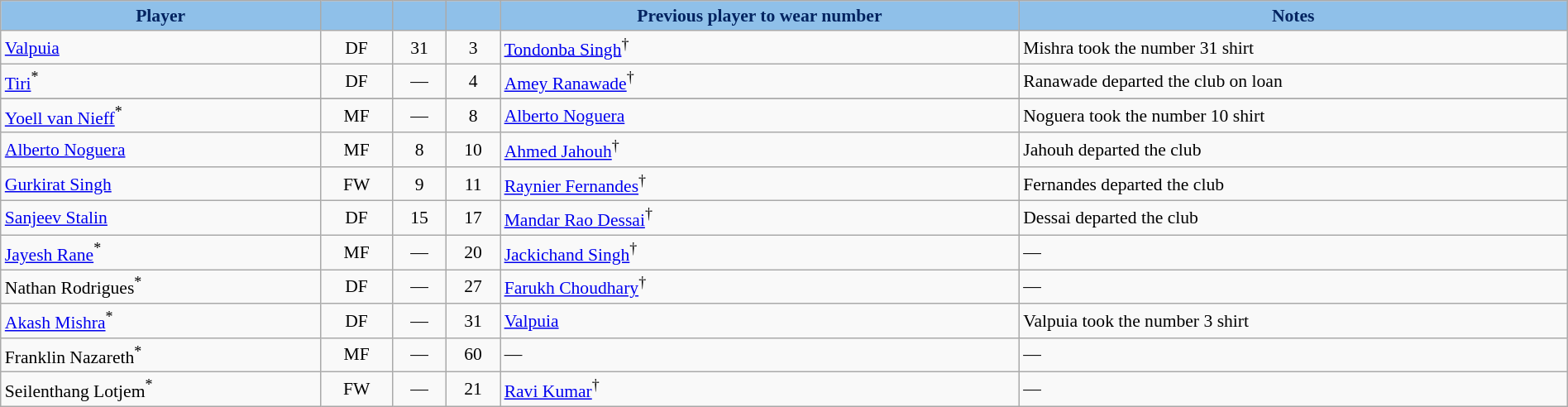<table class="wikitable sortable" style="text-align:center; font-size:90%; width:100%;">
<tr>
<th style="background-color:#8FC0E9; color:#022360;">Player</th>
<th style="background-color:#8FC0E9; color:#022360;"></th>
<th style="background-color:#8FC0E9; color:#022360;"></th>
<th style="background-color:#8FC0E9; color:#022360;"></th>
<th style="background-color:#8FC0E9; color:#022360;">Previous player to wear number</th>
<th style="background-color:#8FC0E9; color:#022360;">Notes</th>
</tr>
<tr>
<td style="text-align:left;"> <a href='#'>Valpuia</a></td>
<td>DF</td>
<td>31</td>
<td>3</td>
<td style="text-align:left;"> <a href='#'>Tondonba Singh</a><sup>†</sup></td>
<td style="text-align:left;">Mishra took the number 31 shirt</td>
</tr>
<tr>
<td style="text-align:left;"> <a href='#'>Tiri</a><sup>*</sup></td>
<td>DF</td>
<td>—</td>
<td>4</td>
<td style="text-align:left;"> <a href='#'>Amey Ranawade</a><sup>†</sup></td>
<td style="text-align:left;">Ranawade departed the club on loan</td>
</tr>
<tr>
</tr>
<tr>
<td style="text-align:left;"> <a href='#'>Yoell van Nieff</a><sup>*</sup></td>
<td>MF</td>
<td>—</td>
<td>8</td>
<td style="text-align:left;"> <a href='#'>Alberto Noguera</a></td>
<td style="text-align:left;">Noguera took the number 10 shirt</td>
</tr>
<tr>
<td style="text-align:left;"> <a href='#'>Alberto Noguera</a></td>
<td>MF</td>
<td>8</td>
<td>10</td>
<td style="text-align:left;"> <a href='#'>Ahmed Jahouh</a><sup>†</sup></td>
<td style="text-align:left;">Jahouh departed the club</td>
</tr>
<tr>
<td style="text-align:left;"> <a href='#'>Gurkirat Singh</a></td>
<td>FW</td>
<td>9</td>
<td>11</td>
<td style="text-align:left;"> <a href='#'>Raynier Fernandes</a><sup>†</sup></td>
<td style="text-align:left;">Fernandes departed the club</td>
</tr>
<tr>
<td style="text-align:left;"> <a href='#'>Sanjeev Stalin</a></td>
<td>DF</td>
<td>15</td>
<td>17</td>
<td style="text-align:left;"> <a href='#'>Mandar Rao Dessai</a><sup>†</sup></td>
<td style="text-align:left;">Dessai departed the club</td>
</tr>
<tr>
<td style="text-align:left;"> <a href='#'>Jayesh Rane</a><sup>*</sup></td>
<td>MF</td>
<td>—</td>
<td>20</td>
<td style="text-align:left;"> <a href='#'>Jackichand Singh</a><sup>†</sup></td>
<td style="text-align:left;">—</td>
</tr>
<tr>
<td style="text-align:left;"> Nathan Rodrigues<sup>*</sup></td>
<td>DF</td>
<td>—</td>
<td>27</td>
<td style="text-align:left;"> <a href='#'>Farukh Choudhary</a><sup>†</sup></td>
<td style="text-align:left;">—</td>
</tr>
<tr>
<td style="text-align:left;"> <a href='#'>Akash Mishra</a><sup>*</sup></td>
<td>DF</td>
<td>—</td>
<td>31</td>
<td style="text-align:left;"> <a href='#'>Valpuia</a></td>
<td style="text-align:left;">Valpuia took the number 3 shirt</td>
</tr>
<tr>
<td style="text-align:left;"> Franklin Nazareth<sup>*</sup></td>
<td>MF</td>
<td>—</td>
<td>60</td>
<td style="text-align:left;">—</td>
<td style="text-align:left;">—</td>
</tr>
<tr>
<td style="text-align:left;"> Seilenthang Lotjem<sup>*</sup></td>
<td>FW</td>
<td>—</td>
<td>21</td>
<td style="text-align:left;"> <a href='#'>Ravi Kumar</a><sup>†</sup></td>
<td style="text-align:left;">—</td>
</tr>
</table>
